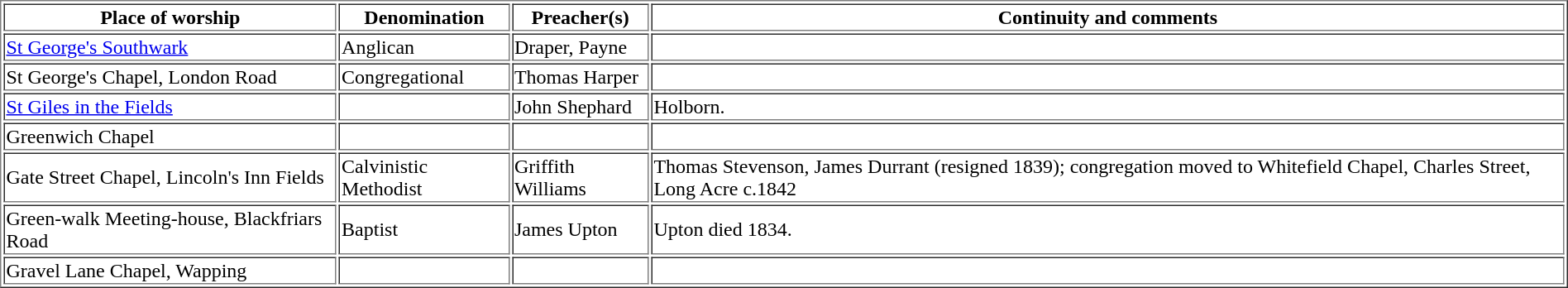<table border=1>
<tr>
<th>Place of worship</th>
<th>Denomination</th>
<th>Preacher(s)</th>
<th>Continuity and comments</th>
</tr>
<tr>
<td><a href='#'>St George's Southwark</a></td>
<td>Anglican</td>
<td>Draper, Payne</td>
<td></td>
</tr>
<tr>
<td>St George's Chapel, London Road</td>
<td>Congregational</td>
<td>Thomas Harper</td>
<td></td>
</tr>
<tr>
<td><a href='#'>St Giles in the Fields</a></td>
<td></td>
<td>John Shephard</td>
<td>Holborn.</td>
</tr>
<tr>
<td>Greenwich Chapel</td>
<td></td>
<td></td>
<td></td>
</tr>
<tr>
<td>Gate Street Chapel, Lincoln's Inn Fields</td>
<td>Calvinistic Methodist</td>
<td>Griffith Williams</td>
<td>Thomas Stevenson, James Durrant (resigned 1839); congregation moved to Whitefield Chapel, Charles Street, Long Acre c.1842</td>
</tr>
<tr>
<td>Green-walk Meeting-house, Blackfriars Road</td>
<td>Baptist</td>
<td>James Upton</td>
<td>Upton died 1834.</td>
</tr>
<tr>
<td>Gravel Lane Chapel, Wapping</td>
<td></td>
<td></td>
<td></td>
</tr>
</table>
